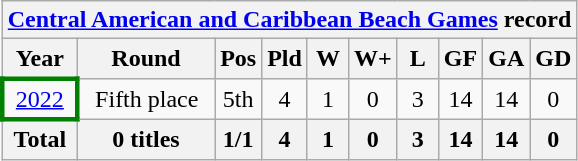<table class="wikitable" style="text-align: center;">
<tr>
<th colspan=10><a href='#'>Central American and Caribbean Beach Games</a> record</th>
</tr>
<tr>
<th>Year</th>
<th>Round</th>
<th width=20>Pos</th>
<th width=20>Pld</th>
<th width=20>W</th>
<th width=20>W+</th>
<th width=20>L</th>
<th width=20>GF</th>
<th width=20>GA</th>
<th width=20>GD</th>
</tr>
<tr>
<td style="border: 3px solid green"> <a href='#'>2022</a></td>
<td>Fifth place</td>
<td>5th</td>
<td>4</td>
<td>1</td>
<td>0</td>
<td>3</td>
<td>14</td>
<td>14</td>
<td>0</td>
</tr>
<tr>
<th>Total</th>
<th>0 titles</th>
<th>1/1</th>
<th>4</th>
<th>1</th>
<th>0</th>
<th>3</th>
<th>14</th>
<th>14</th>
<th>0</th>
</tr>
</table>
